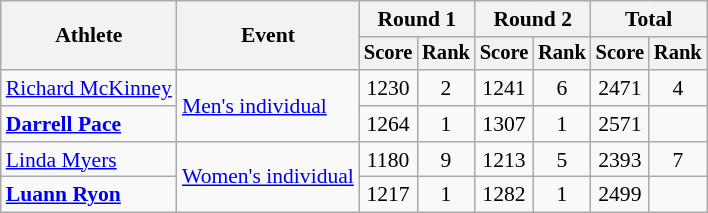<table class=wikitable style=font-size:90%;text-align:center>
<tr>
<th rowspan=2>Athlete</th>
<th rowspan=2>Event</th>
<th colspan=2>Round 1</th>
<th colspan=2>Round 2</th>
<th colspan=2>Total</th>
</tr>
<tr style=font-size:95%>
<th>Score</th>
<th>Rank</th>
<th>Score</th>
<th>Rank</th>
<th>Score</th>
<th>Rank</th>
</tr>
<tr>
<td align=left><a href='#'>Richard McKinney</a></td>
<td align=left rowspan=2><a href='#'>Men's individual</a></td>
<td>1230</td>
<td>2</td>
<td>1241</td>
<td>6</td>
<td>2471</td>
<td>4</td>
</tr>
<tr>
<td align=left><strong><a href='#'>Darrell Pace</a></strong></td>
<td>1264</td>
<td>1</td>
<td>1307 </td>
<td>1</td>
<td>2571 </td>
<td></td>
</tr>
<tr>
<td align=left><a href='#'>Linda Myers</a></td>
<td align=left rowspan=2><a href='#'>Women's individual</a></td>
<td>1180</td>
<td>9</td>
<td>1213</td>
<td>5</td>
<td>2393</td>
<td>7</td>
</tr>
<tr>
<td align=left><strong><a href='#'>Luann Ryon</a></strong></td>
<td>1217</td>
<td>1</td>
<td>1282 </td>
<td>1</td>
<td>2499 </td>
<td></td>
</tr>
</table>
